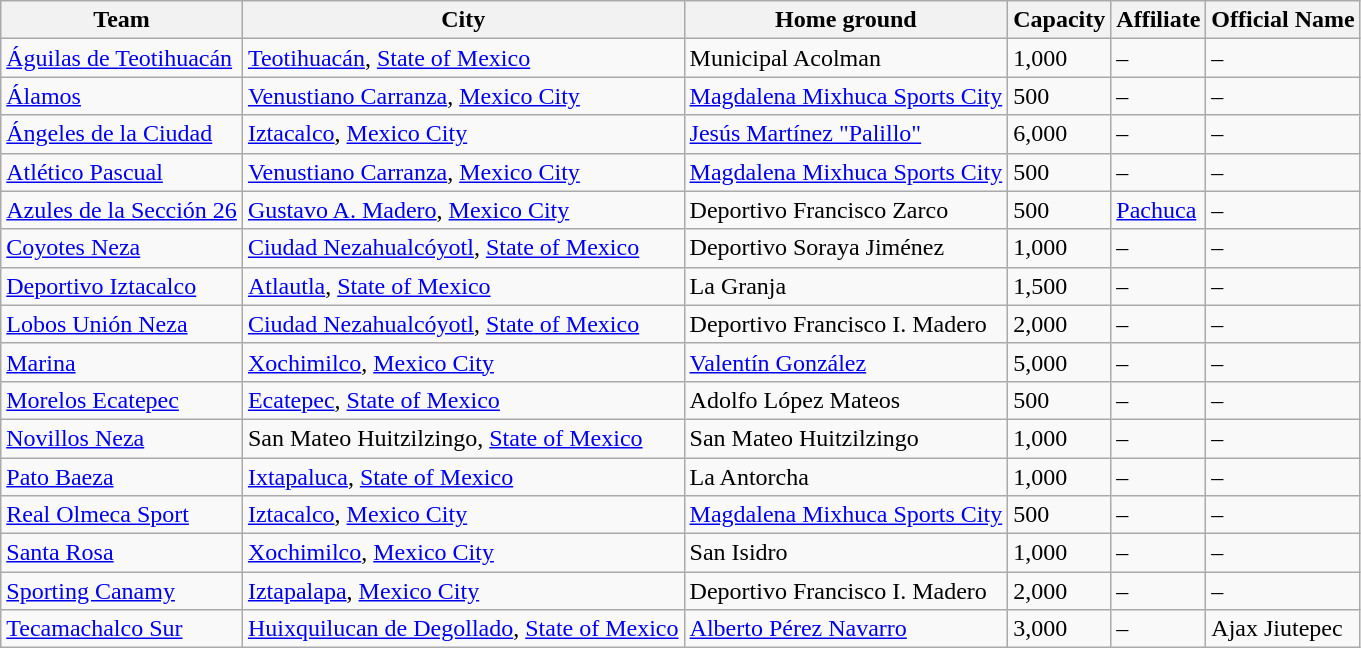<table class="wikitable sortable">
<tr>
<th>Team</th>
<th>City</th>
<th>Home ground</th>
<th>Capacity</th>
<th>Affiliate</th>
<th>Official Name</th>
</tr>
<tr>
<td><a href='#'>Águilas de Teotihuacán</a></td>
<td><a href='#'>Teotihuacán</a>, <a href='#'>State of Mexico</a></td>
<td>Municipal Acolman</td>
<td>1,000</td>
<td>–</td>
<td>–</td>
</tr>
<tr>
<td><a href='#'>Álamos</a></td>
<td><a href='#'>Venustiano Carranza</a>, <a href='#'>Mexico City</a></td>
<td><a href='#'>Magdalena Mixhuca Sports City</a></td>
<td>500</td>
<td>–</td>
<td>–</td>
</tr>
<tr>
<td><a href='#'>Ángeles de la Ciudad</a></td>
<td><a href='#'>Iztacalco</a>, <a href='#'>Mexico City</a></td>
<td><a href='#'>Jesús Martínez "Palillo"</a></td>
<td>6,000</td>
<td>–</td>
<td>–</td>
</tr>
<tr>
<td><a href='#'>Atlético Pascual</a></td>
<td><a href='#'>Venustiano Carranza</a>, <a href='#'>Mexico City</a></td>
<td><a href='#'>Magdalena Mixhuca Sports City</a></td>
<td>500</td>
<td>–</td>
<td>–</td>
</tr>
<tr>
<td><a href='#'>Azules de la Sección 26</a></td>
<td><a href='#'>Gustavo A. Madero</a>, <a href='#'>Mexico City</a></td>
<td>Deportivo Francisco Zarco</td>
<td>500</td>
<td><a href='#'>Pachuca</a></td>
<td>–</td>
</tr>
<tr>
<td><a href='#'>Coyotes Neza</a></td>
<td><a href='#'>Ciudad Nezahualcóyotl</a>, <a href='#'>State of Mexico</a></td>
<td>Deportivo Soraya Jiménez</td>
<td>1,000</td>
<td>–</td>
<td>–</td>
</tr>
<tr>
<td><a href='#'>Deportivo Iztacalco</a></td>
<td><a href='#'>Atlautla</a>, <a href='#'>State of Mexico</a></td>
<td>La Granja</td>
<td>1,500</td>
<td>–</td>
<td>–</td>
</tr>
<tr>
<td><a href='#'>Lobos Unión Neza</a></td>
<td><a href='#'>Ciudad Nezahualcóyotl</a>, <a href='#'>State of Mexico</a></td>
<td>Deportivo Francisco I. Madero</td>
<td>2,000</td>
<td>–</td>
<td>–</td>
</tr>
<tr>
<td><a href='#'>Marina</a></td>
<td><a href='#'>Xochimilco</a>, <a href='#'>Mexico City</a></td>
<td><a href='#'>Valentín González</a></td>
<td>5,000</td>
<td>–</td>
<td>–</td>
</tr>
<tr>
<td><a href='#'>Morelos Ecatepec</a></td>
<td><a href='#'>Ecatepec</a>, <a href='#'>State of Mexico</a></td>
<td>Adolfo López Mateos</td>
<td>500</td>
<td>–</td>
<td>–</td>
</tr>
<tr>
<td><a href='#'>Novillos Neza</a></td>
<td>San Mateo Huitzilzingo, <a href='#'>State of Mexico</a></td>
<td>San Mateo Huitzilzingo</td>
<td>1,000</td>
<td>–</td>
<td>–</td>
</tr>
<tr>
<td><a href='#'>Pato Baeza</a></td>
<td><a href='#'>Ixtapaluca</a>, <a href='#'>State of Mexico</a></td>
<td>La Antorcha</td>
<td>1,000</td>
<td>–</td>
<td>–</td>
</tr>
<tr>
<td><a href='#'>Real Olmeca Sport</a></td>
<td><a href='#'>Iztacalco</a>, <a href='#'>Mexico City</a></td>
<td><a href='#'>Magdalena Mixhuca Sports City</a></td>
<td>500</td>
<td>–</td>
<td>–</td>
</tr>
<tr>
<td><a href='#'>Santa Rosa</a></td>
<td><a href='#'>Xochimilco</a>, <a href='#'>Mexico City</a></td>
<td>San Isidro</td>
<td>1,000</td>
<td>–</td>
<td>–</td>
</tr>
<tr>
<td><a href='#'>Sporting Canamy</a></td>
<td><a href='#'>Iztapalapa</a>, <a href='#'>Mexico City</a></td>
<td>Deportivo Francisco I. Madero</td>
<td>2,000</td>
<td>–</td>
<td>–</td>
</tr>
<tr>
<td><a href='#'>Tecamachalco Sur</a></td>
<td><a href='#'>Huixquilucan de Degollado</a>, <a href='#'>State of Mexico</a></td>
<td><a href='#'>Alberto Pérez Navarro</a></td>
<td>3,000</td>
<td>–</td>
<td>Ajax Jiutepec</td>
</tr>
</table>
